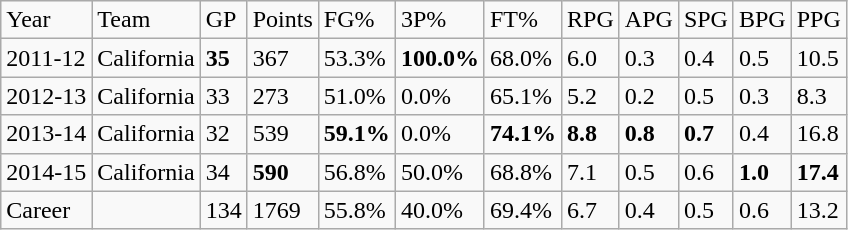<table class="wikitable">
<tr>
<td>Year</td>
<td>Team</td>
<td>GP</td>
<td>Points</td>
<td>FG%</td>
<td>3P%</td>
<td>FT%</td>
<td>RPG</td>
<td>APG</td>
<td>SPG</td>
<td>BPG</td>
<td>PPG</td>
</tr>
<tr>
<td>2011-12</td>
<td>California</td>
<td><strong>35</strong></td>
<td>367</td>
<td>53.3%</td>
<td><strong>100.0%</strong></td>
<td>68.0%</td>
<td>6.0</td>
<td>0.3</td>
<td>0.4</td>
<td>0.5</td>
<td>10.5</td>
</tr>
<tr>
<td>2012-13</td>
<td>California</td>
<td>33</td>
<td>273</td>
<td>51.0%</td>
<td>0.0%</td>
<td>65.1%</td>
<td>5.2</td>
<td>0.2</td>
<td>0.5</td>
<td>0.3</td>
<td>8.3</td>
</tr>
<tr>
<td>2013-14</td>
<td>California</td>
<td>32</td>
<td>539</td>
<td><strong>59.1%</strong></td>
<td>0.0%</td>
<td><strong>74.1%</strong></td>
<td><strong>8.8</strong></td>
<td><strong>0.8</strong></td>
<td><strong>0.7</strong></td>
<td>0.4</td>
<td>16.8</td>
</tr>
<tr>
<td>2014-15</td>
<td>California</td>
<td>34</td>
<td><strong>590</strong></td>
<td>56.8%</td>
<td>50.0%</td>
<td>68.8%</td>
<td>7.1</td>
<td>0.5</td>
<td>0.6</td>
<td><strong>1.0</strong></td>
<td><strong>17.4</strong></td>
</tr>
<tr>
<td>Career</td>
<td></td>
<td>134</td>
<td>1769</td>
<td>55.8%</td>
<td>40.0%</td>
<td>69.4%</td>
<td>6.7</td>
<td>0.4</td>
<td>0.5</td>
<td>0.6</td>
<td>13.2</td>
</tr>
</table>
